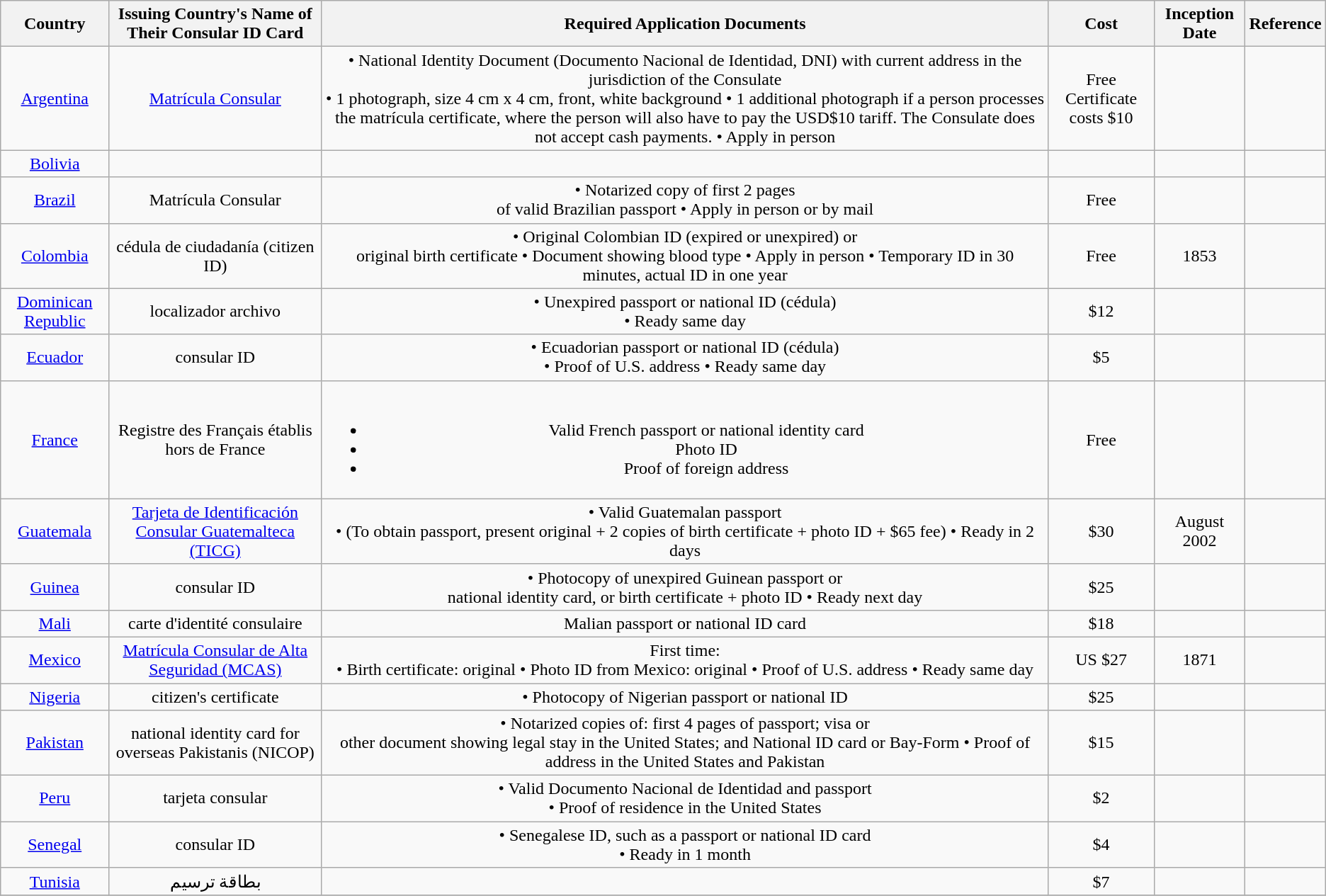<table class="wikitable sortable" style="text-align:center">
<tr>
<th>Country</th>
<th>Issuing Country's Name of Their Consular ID Card</th>
<th>Required Application Documents</th>
<th>Cost</th>
<th>Inception Date</th>
<th>Reference</th>
</tr>
<tr>
<td><a href='#'>Argentina</a></td>
<td><a href='#'>Matrícula Consular</a></td>
<td>• National Identity Document (Documento Nacional de Identidad, DNI) with current address in the jurisdiction of the Consulate<br>• 1 photograph, size 4 cm x 4 cm, front, white background
• 1 additional photograph if a person processes the matrícula certificate, where the person will also have to pay the USD$10 tariff. The Consulate does not accept cash payments.
• Apply in person</td>
<td>Free<br>Certificate costs $10</td>
<td></td>
<td></td>
</tr>
<tr>
<td><a href='#'>Bolivia</a></td>
<td></td>
<td></td>
<td></td>
<td></td>
<td></td>
</tr>
<tr>
<td><a href='#'>Brazil</a></td>
<td>Matrícula Consular</td>
<td>• Notarized copy of first 2 pages<br>of valid Brazilian passport
• Apply in person or by mail</td>
<td>Free</td>
<td></td>
<td></td>
</tr>
<tr>
<td><a href='#'>Colombia</a></td>
<td>cédula de ciudadanía (citizen ID)</td>
<td>• Original Colombian ID (expired or unexpired) or<br>original birth certificate
• Document showing blood type
• Apply in person
• Temporary ID in 30 minutes, actual ID in one year</td>
<td>Free</td>
<td>1853</td>
<td></td>
</tr>
<tr>
<td><a href='#'>Dominican Republic</a></td>
<td>localizador archivo</td>
<td>• Unexpired passport or national ID (cédula)<br>• Ready same day</td>
<td>$12</td>
<td></td>
<td></td>
</tr>
<tr>
<td><a href='#'>Ecuador</a></td>
<td>consular ID</td>
<td>• Ecuadorian passport or national ID (cédula)<br>• Proof of U.S. address
• Ready same day</td>
<td>$5</td>
<td></td>
<td></td>
</tr>
<tr>
<td><a href='#'>France</a></td>
<td>Registre des Français établis hors de France</td>
<td><br><ul><li>Valid French passport or national identity card</li><li>Photo ID</li><li>Proof of foreign address</li></ul></td>
<td>Free</td>
<td></td>
<td></td>
</tr>
<tr>
<td><a href='#'>Guatemala</a></td>
<td><a href='#'>Tarjeta de Identificación Consular Guatemalteca (TICG)</a></td>
<td>• Valid Guatemalan passport<br>• (To obtain passport, present original + 2 copies of
birth certificate + photo ID + $65 fee)
• Ready in 2 days</td>
<td>$30</td>
<td>August 2002</td>
<td></td>
</tr>
<tr>
<td><a href='#'>Guinea</a></td>
<td>consular ID</td>
<td>• Photocopy of unexpired Guinean passport or<br>national identity card, or birth certificate + photo ID
• Ready next day</td>
<td>$25</td>
<td></td>
<td></td>
</tr>
<tr>
<td><a href='#'>Mali</a></td>
<td>carte d'identité consulaire</td>
<td>Malian passport or national ID card</td>
<td>$18</td>
<td></td>
<td></td>
</tr>
<tr>
<td><a href='#'>Mexico</a></td>
<td><a href='#'>Matrícula Consular de Alta Seguridad (MCAS)</a></td>
<td>First time:<br>• Birth certificate: original
• Photo ID from Mexico: original
• Proof of U.S. address
• Ready same day</td>
<td>US $27</td>
<td>1871</td>
<td> </td>
</tr>
<tr>
<td><a href='#'>Nigeria</a></td>
<td>citizen's certificate</td>
<td>• Photocopy of Nigerian passport or national ID</td>
<td>$25</td>
<td></td>
<td></td>
</tr>
<tr>
<td><a href='#'>Pakistan</a></td>
<td>national identity card for overseas Pakistanis (NICOP)</td>
<td>• Notarized copies of: first 4 pages of passport; visa or<br>other document showing legal stay in the United States; and National
ID card or Bay-Form
• Proof of address in the United States and Pakistan</td>
<td>$15</td>
<td></td>
<td></td>
</tr>
<tr>
<td><a href='#'>Peru</a></td>
<td>tarjeta consular</td>
<td>• Valid Documento Nacional de Identidad and passport<br>• Proof of residence in the United States</td>
<td>$2</td>
<td></td>
<td></td>
</tr>
<tr>
<td><a href='#'>Senegal</a></td>
<td>consular ID</td>
<td>• Senegalese ID, such as a passport or national ID card<br>• Ready in 1 month</td>
<td>$4</td>
<td></td>
<td></td>
</tr>
<tr>
<td><a href='#'>Tunisia</a></td>
<td>بطاقة ترسيم</td>
<td></td>
<td>$7</td>
<td></td>
<td></td>
</tr>
<tr>
</tr>
</table>
